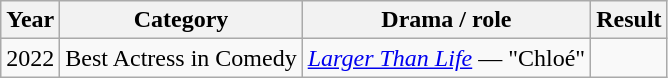<table class="wikitable sortable">
<tr>
<th>Year</th>
<th>Category</th>
<th>Drama / role</th>
<th>Result</th>
</tr>
<tr>
<td>2022</td>
<td>Best Actress in Comedy</td>
<td><em><a href='#'>Larger Than Life</a></em> — "Chloé"</td>
<td></td>
</tr>
</table>
